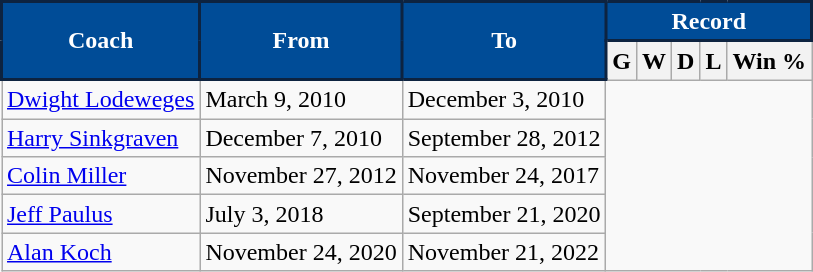<table class="wikitable" style="text-align: center">
<tr>
<th style="background:#004c97; color:#FFFFFF; border: 2px solid #0d2340;" scope="col" rowspan="2">Coach</th>
<th style="background:#004c97; color:#FFFFFF; border: 2px solid #0d2340;" scope="col" rowspan="2">From</th>
<th style="background:#004c97; color:#FFFFFF; border: 2px solid #0d2340;" scope="col" rowspan="2">To</th>
<th colspan="5" style="background:#004c97; color:#FFFFFF; border: 2px solid #0d2340;" scope="col">Record</th>
</tr>
<tr>
<th>G</th>
<th>W</th>
<th>D</th>
<th>L</th>
<th>Win %</th>
</tr>
<tr>
<td style="text-align: left"> <a href='#'>Dwight Lodeweges</a></td>
<td style="text-align: left">March 9, 2010</td>
<td style="text-align: left">December 3, 2010<br></td>
</tr>
<tr>
<td style="text-align: left"> <a href='#'>Harry Sinkgraven</a></td>
<td style="text-align: left">December 7, 2010</td>
<td style="text-align: left">September 28, 2012<br></td>
</tr>
<tr>
<td style="text-align: left"> <a href='#'>Colin Miller</a></td>
<td style="text-align: left">November 27, 2012</td>
<td style="text-align: left">November 24, 2017<br></td>
</tr>
<tr>
<td style="text-align: left"> <a href='#'>Jeff Paulus</a></td>
<td style="text-align: left">July 3, 2018</td>
<td style="text-align: left">September 21, 2020<br></td>
</tr>
<tr>
<td style="text-align: left"> <a href='#'>Alan Koch</a></td>
<td style="text-align: left">November 24, 2020</td>
<td style="text-align: left">November 21, 2022<br></td>
</tr>
</table>
